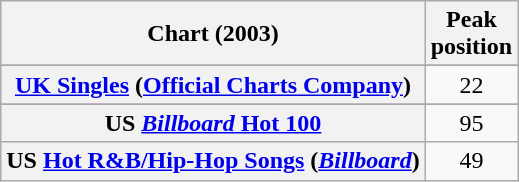<table class="wikitable plainrowheaders sortable">
<tr>
<th scope="col">Chart (2003)</th>
<th scope="col">Peak<br>position</th>
</tr>
<tr>
</tr>
<tr>
</tr>
<tr>
</tr>
<tr>
</tr>
<tr>
<th scope="row"><a href='#'>UK Singles</a> (<a href='#'>Official Charts Company</a>)</th>
<td align="center">22</td>
</tr>
<tr>
</tr>
<tr>
</tr>
<tr>
<th scope="row">US <a href='#'><em>Billboard</em> Hot 100</a></th>
<td align="center">95</td>
</tr>
<tr>
<th scope="row">US <a href='#'>Hot R&B/Hip-Hop Songs</a> (<em><a href='#'>Billboard</a></em>)</th>
<td align="center">49</td>
</tr>
</table>
